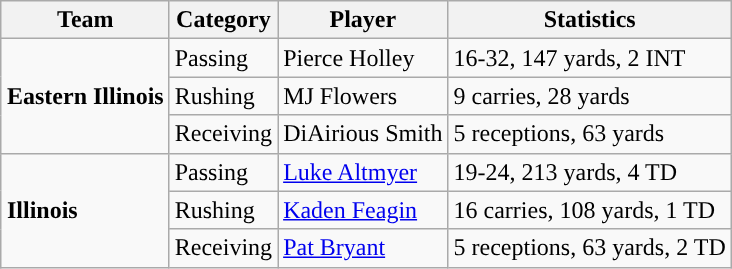<table class="wikitable" style="float: right;">
<tr>
<th>Team</th>
<th>Category</th>
<th>Player</th>
<th>Statistics</th>
</tr>
<tr>
<td rowspan=3><strong>Eastern Illinois</strong></td>
<td>Passing</td>
<td>Pierce Holley</td>
<td>16-32, 147 yards, 2 INT</td>
</tr>
<tr>
<td>Rushing</td>
<td>MJ Flowers</td>
<td>9 carries, 28 yards</td>
</tr>
<tr>
<td>Receiving</td>
<td>DiAirious Smith</td>
<td>5 receptions, 63 yards</td>
</tr>
<tr>
<td rowspan=3><strong>Illinois</strong></td>
<td>Passing</td>
<td><a href='#'>Luke Altmyer</a></td>
<td>19-24, 213 yards, 4 TD</td>
</tr>
<tr>
<td>Rushing</td>
<td><a href='#'>Kaden Feagin</a></td>
<td>16 carries, 108 yards, 1 TD</td>
</tr>
<tr>
<td>Receiving</td>
<td><a href='#'>Pat Bryant</a></td>
<td>5 receptions, 63 yards, 2 TD</td>
</tr>
</table>
